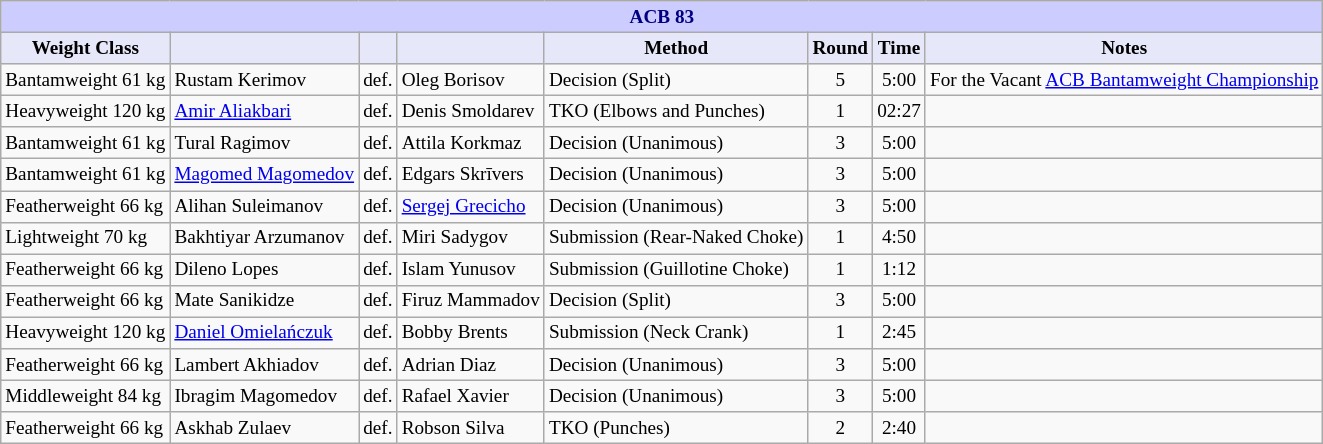<table class="wikitable" style="font-size: 80%;">
<tr>
<th colspan="8" style="background-color: #ccf; color: #000080; text-align: center;"><strong>ACB 83</strong></th>
</tr>
<tr>
<th colspan="1" style="background-color: #E6E8FA; color: #000000; text-align: center;">Weight Class</th>
<th colspan="1" style="background-color: #E6E8FA; color: #000000; text-align: center;"></th>
<th colspan="1" style="background-color: #E6E8FA; color: #000000; text-align: center;"></th>
<th colspan="1" style="background-color: #E6E8FA; color: #000000; text-align: center;"></th>
<th colspan="1" style="background-color: #E6E8FA; color: #000000; text-align: center;">Method</th>
<th colspan="1" style="background-color: #E6E8FA; color: #000000; text-align: center;">Round</th>
<th colspan="1" style="background-color: #E6E8FA; color: #000000; text-align: center;">Time</th>
<th colspan="1" style="background-color: #E6E8FA; color: #000000; text-align: center;">Notes</th>
</tr>
<tr>
<td>Bantamweight 61 kg</td>
<td> Rustam Kerimov</td>
<td>def.</td>
<td> Oleg Borisov</td>
<td>Decision (Split)</td>
<td align=center>5</td>
<td align=center>5:00</td>
<td>For the Vacant <a href='#'>ACB Bantamweight Championship</a></td>
</tr>
<tr>
<td>Heavyweight 120 kg</td>
<td> <a href='#'>Amir Aliakbari</a></td>
<td align=center>def.</td>
<td> Denis Smoldarev</td>
<td>TKO (Elbows and Punches)</td>
<td align=center>1</td>
<td align=center>02:27</td>
<td></td>
</tr>
<tr>
<td>Bantamweight 61 kg</td>
<td> Tural Ragimov</td>
<td align=center>def.</td>
<td> Attila Korkmaz</td>
<td>Decision (Unanimous)</td>
<td align=center>3</td>
<td align=center>5:00</td>
<td></td>
</tr>
<tr>
<td>Bantamweight 61 kg</td>
<td> <a href='#'>Magomed Magomedov</a></td>
<td align=center>def.</td>
<td> Edgars Skrīvers</td>
<td>Decision (Unanimous)</td>
<td align=center>3</td>
<td align=center>5:00</td>
<td></td>
</tr>
<tr>
<td>Featherweight 66 kg</td>
<td> Alihan Suleimanov</td>
<td align=center>def.</td>
<td> <a href='#'>Sergej Grecicho</a></td>
<td>Decision (Unanimous)</td>
<td align=center>3</td>
<td align=center>5:00</td>
<td></td>
</tr>
<tr>
<td>Lightweight 70 kg</td>
<td> Bakhtiyar Arzumanov</td>
<td>def.</td>
<td> Miri Sadygov</td>
<td>Submission (Rear-Naked Choke)</td>
<td align=center>1</td>
<td align=center>4:50</td>
<td></td>
</tr>
<tr>
<td>Featherweight 66 kg</td>
<td> Dileno Lopes</td>
<td align=center>def.</td>
<td> Islam Yunusov</td>
<td>Submission (Guillotine Choke)</td>
<td align=center>1</td>
<td align=center>1:12</td>
<td></td>
</tr>
<tr>
<td>Featherweight 66 kg</td>
<td> Mate Sanikidze</td>
<td align=center>def.</td>
<td> Firuz Mammadov</td>
<td>Decision (Split)</td>
<td align=center>3</td>
<td align=center>5:00</td>
<td></td>
</tr>
<tr>
<td>Heavyweight 120 kg</td>
<td> <a href='#'>Daniel Omielańczuk</a></td>
<td align=center>def.</td>
<td> Bobby Brents</td>
<td>Submission (Neck Crank)</td>
<td align=center>1</td>
<td align=center>2:45</td>
<td></td>
</tr>
<tr>
<td>Featherweight 66 kg</td>
<td> Lambert Akhiadov</td>
<td align=center>def.</td>
<td> Adrian Diaz</td>
<td>Decision (Unanimous)</td>
<td align=center>3</td>
<td align=center>5:00</td>
<td></td>
</tr>
<tr>
<td>Middleweight 84 kg</td>
<td> Ibragim Magomedov</td>
<td align=center>def.</td>
<td> Rafael Xavier</td>
<td>Decision (Unanimous)</td>
<td align=center>3</td>
<td align=center>5:00</td>
<td></td>
</tr>
<tr>
<td>Featherweight 66 kg</td>
<td> Askhab Zulaev</td>
<td align=center>def.</td>
<td> Robson Silva</td>
<td>TKO (Punches)</td>
<td align=center>2</td>
<td align=center>2:40</td>
<td></td>
</tr>
</table>
